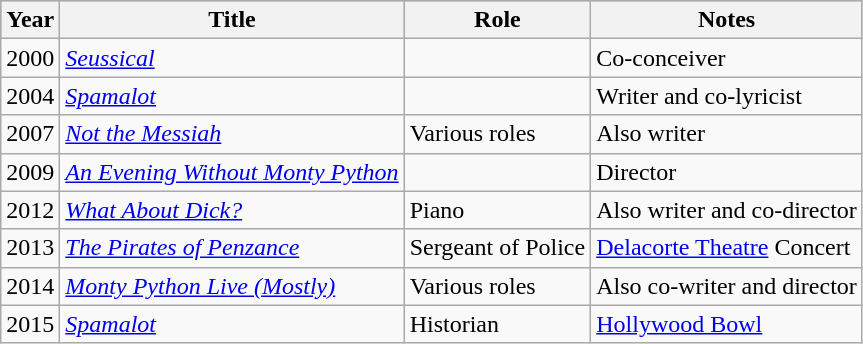<table class="wikitable sortable">
<tr style="background:#b0c4de; text-align:center;">
<th>Year</th>
<th>Title</th>
<th>Role</th>
<th>Notes</th>
</tr>
<tr>
<td>2000</td>
<td><em><a href='#'>Seussical</a></em></td>
<td></td>
<td>Co-conceiver</td>
</tr>
<tr>
<td>2004</td>
<td><em><a href='#'>Spamalot</a></em></td>
<td></td>
<td>Writer and co-lyricist</td>
</tr>
<tr>
<td>2007</td>
<td><em><a href='#'>Not the Messiah</a></em></td>
<td>Various roles</td>
<td>Also writer</td>
</tr>
<tr>
<td>2009</td>
<td><em><a href='#'>An Evening Without Monty Python</a></em></td>
<td></td>
<td>Director</td>
</tr>
<tr>
<td>2012</td>
<td><em><a href='#'>What About Dick?</a></em></td>
<td>Piano</td>
<td>Also writer and co-director</td>
</tr>
<tr>
<td>2013</td>
<td><em><a href='#'>The Pirates of Penzance</a></em></td>
<td>Sergeant of Police</td>
<td><a href='#'>Delacorte Theatre</a> Concert</td>
</tr>
<tr>
<td>2014</td>
<td><em><a href='#'>Monty Python Live (Mostly)</a></em></td>
<td>Various roles</td>
<td>Also co-writer and director</td>
</tr>
<tr>
<td>2015</td>
<td><em><a href='#'>Spamalot</a></em></td>
<td>Historian</td>
<td><a href='#'>Hollywood Bowl</a></td>
</tr>
</table>
